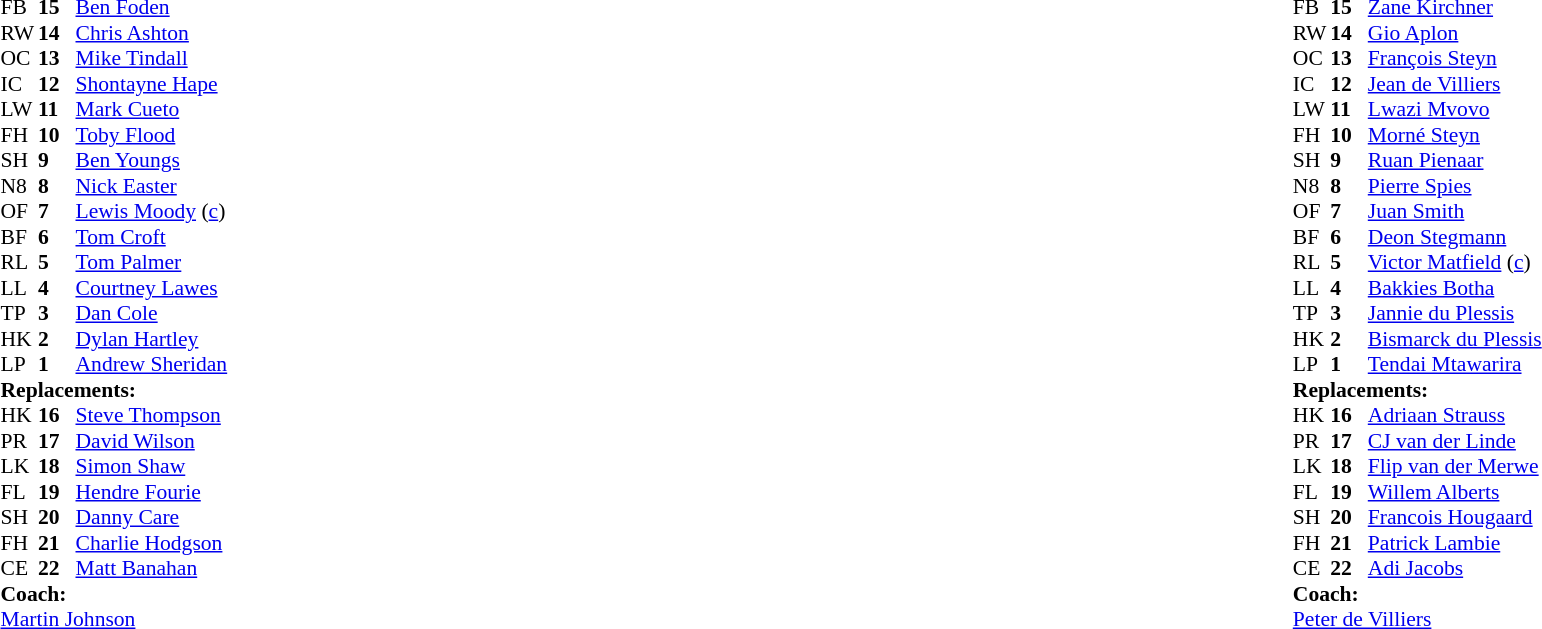<table width="100%">
<tr>
<td valign="top" width="50%"><br><table style="font-size: 90%" cellspacing="0" cellpadding="0">
<tr>
<th width="25"></th>
<th width="25"></th>
</tr>
<tr>
<td>FB</td>
<td><strong>15</strong></td>
<td><a href='#'>Ben Foden</a></td>
</tr>
<tr>
<td>RW</td>
<td><strong>14</strong></td>
<td><a href='#'>Chris Ashton</a></td>
<td></td>
</tr>
<tr>
<td>OC</td>
<td><strong>13</strong></td>
<td><a href='#'>Mike Tindall</a></td>
</tr>
<tr>
<td>IC</td>
<td><strong>12</strong></td>
<td><a href='#'>Shontayne Hape</a></td>
</tr>
<tr>
<td>LW</td>
<td><strong>11</strong></td>
<td><a href='#'>Mark Cueto</a></td>
</tr>
<tr>
<td>FH</td>
<td><strong>10</strong></td>
<td><a href='#'>Toby Flood</a></td>
<td></td>
</tr>
<tr>
<td>SH</td>
<td><strong>9</strong></td>
<td><a href='#'>Ben Youngs</a></td>
<td></td>
</tr>
<tr>
<td>N8</td>
<td><strong>8</strong></td>
<td><a href='#'>Nick Easter</a></td>
</tr>
<tr>
<td>OF</td>
<td><strong>7</strong></td>
<td><a href='#'>Lewis Moody</a> (<a href='#'>c</a>)</td>
</tr>
<tr>
<td>BF</td>
<td><strong>6</strong></td>
<td><a href='#'>Tom Croft</a></td>
<td></td>
</tr>
<tr>
<td>RL</td>
<td><strong>5</strong></td>
<td><a href='#'>Tom Palmer</a></td>
</tr>
<tr>
<td>LL</td>
<td><strong>4</strong></td>
<td><a href='#'>Courtney Lawes</a></td>
<td></td>
</tr>
<tr>
<td>TP</td>
<td><strong>3</strong></td>
<td><a href='#'>Dan Cole</a></td>
<td></td>
</tr>
<tr>
<td>HK</td>
<td><strong>2</strong></td>
<td><a href='#'>Dylan Hartley</a></td>
<td></td>
</tr>
<tr>
<td>LP</td>
<td><strong>1</strong></td>
<td><a href='#'>Andrew Sheridan</a></td>
</tr>
<tr>
<td colspan="4"><strong>Replacements:</strong></td>
</tr>
<tr>
<td>HK</td>
<td><strong>16</strong></td>
<td><a href='#'>Steve Thompson</a></td>
<td></td>
</tr>
<tr>
<td>PR</td>
<td><strong>17</strong></td>
<td><a href='#'>David Wilson</a></td>
<td></td>
</tr>
<tr>
<td>LK</td>
<td><strong>18</strong></td>
<td><a href='#'>Simon Shaw</a></td>
<td></td>
</tr>
<tr>
<td>FL</td>
<td><strong>19</strong></td>
<td><a href='#'>Hendre Fourie</a></td>
<td></td>
</tr>
<tr>
<td>SH</td>
<td><strong>20</strong></td>
<td><a href='#'>Danny Care</a></td>
<td></td>
</tr>
<tr>
<td>FH</td>
<td><strong>21</strong></td>
<td><a href='#'>Charlie Hodgson</a></td>
<td></td>
</tr>
<tr>
<td>CE</td>
<td><strong>22</strong></td>
<td><a href='#'>Matt Banahan</a></td>
<td></td>
</tr>
<tr>
<td colspan="4"><strong>Coach:</strong></td>
</tr>
<tr>
<td colspan="4"><a href='#'>Martin Johnson</a></td>
</tr>
</table>
</td>
<td valign="top" width="50%"><br><table style="font-size: 90%" cellspacing="0" cellpadding="0" align="center">
<tr>
<th width="25"></th>
<th width="25"></th>
</tr>
<tr>
<td>FB</td>
<td><strong>15</strong></td>
<td><a href='#'>Zane Kirchner</a></td>
<td></td>
<td></td>
</tr>
<tr>
<td>RW</td>
<td><strong>14</strong></td>
<td><a href='#'>Gio Aplon</a></td>
<td></td>
<td></td>
</tr>
<tr>
<td>OC</td>
<td><strong>13</strong></td>
<td><a href='#'>François Steyn</a></td>
</tr>
<tr>
<td>IC</td>
<td><strong>12</strong></td>
<td><a href='#'>Jean de Villiers</a></td>
<td></td>
<td></td>
</tr>
<tr>
<td>LW</td>
<td><strong>11</strong></td>
<td><a href='#'>Lwazi Mvovo</a></td>
</tr>
<tr>
<td>FH</td>
<td><strong>10</strong></td>
<td><a href='#'>Morné Steyn</a></td>
</tr>
<tr>
<td>SH</td>
<td><strong>9</strong></td>
<td><a href='#'>Ruan Pienaar</a></td>
</tr>
<tr>
<td>N8</td>
<td><strong>8</strong></td>
<td><a href='#'>Pierre Spies</a></td>
</tr>
<tr>
<td>OF</td>
<td><strong>7</strong></td>
<td><a href='#'>Juan Smith</a></td>
</tr>
<tr>
<td>BF</td>
<td><strong>6</strong></td>
<td><a href='#'>Deon Stegmann</a></td>
<td></td>
<td></td>
</tr>
<tr>
<td>RL</td>
<td><strong>5</strong></td>
<td><a href='#'>Victor Matfield</a> (<a href='#'>c</a>)</td>
</tr>
<tr>
<td>LL</td>
<td><strong>4</strong></td>
<td><a href='#'>Bakkies Botha</a></td>
<td></td>
<td></td>
</tr>
<tr>
<td>TP</td>
<td><strong>3</strong></td>
<td><a href='#'>Jannie du Plessis</a></td>
<td></td>
<td></td>
</tr>
<tr>
<td>HK</td>
<td><strong>2</strong></td>
<td><a href='#'>Bismarck du Plessis</a></td>
<td></td>
<td></td>
</tr>
<tr>
<td>LP</td>
<td><strong>1</strong></td>
<td><a href='#'>Tendai Mtawarira</a></td>
</tr>
<tr>
<td colspan="4"><strong>Replacements:</strong></td>
</tr>
<tr>
<td>HK</td>
<td><strong>16</strong></td>
<td><a href='#'>Adriaan Strauss</a></td>
<td></td>
<td></td>
</tr>
<tr>
<td>PR</td>
<td><strong>17</strong></td>
<td><a href='#'>CJ van der Linde</a></td>
<td></td>
<td></td>
</tr>
<tr>
<td>LK</td>
<td><strong>18</strong></td>
<td><a href='#'>Flip van der Merwe</a></td>
<td></td>
<td></td>
</tr>
<tr>
<td>FL</td>
<td><strong>19</strong></td>
<td><a href='#'>Willem Alberts</a></td>
<td></td>
<td></td>
</tr>
<tr>
<td>SH</td>
<td><strong>20</strong></td>
<td><a href='#'>Francois Hougaard</a></td>
<td></td>
<td></td>
</tr>
<tr>
<td>FH</td>
<td><strong>21</strong></td>
<td><a href='#'>Patrick Lambie</a></td>
<td></td>
<td></td>
</tr>
<tr>
<td>CE</td>
<td><strong>22</strong></td>
<td><a href='#'>Adi Jacobs</a></td>
<td></td>
<td></td>
</tr>
<tr>
<td colspan="4"><strong>Coach:</strong></td>
</tr>
<tr>
<td colspan="4"><a href='#'>Peter de Villiers</a></td>
</tr>
</table>
</td>
</tr>
</table>
